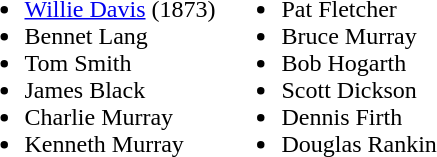<table>
<tr>
<td><br><ul><li><a href='#'>Willie Davis</a> (1873)</li><li>Bennet Lang</li><li>Tom Smith</li><li>James Black</li><li>Charlie Murray</li><li>Kenneth Murray</li></ul></td>
<td><br><ul><li>Pat Fletcher</li><li>Bruce Murray</li><li>Bob Hogarth</li><li>Scott Dickson</li><li>Dennis Firth</li><li>Douglas Rankin</li></ul></td>
</tr>
</table>
